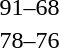<table style="text-align:center">
<tr>
<th width=200></th>
<th width=100></th>
<th width=200></th>
</tr>
<tr>
<td align=right><strong></strong></td>
<td align=center>91–68</td>
<td align=left></td>
</tr>
<tr>
<td align=right><strong></strong></td>
<td align=center>78–76</td>
<td align=left></td>
</tr>
</table>
